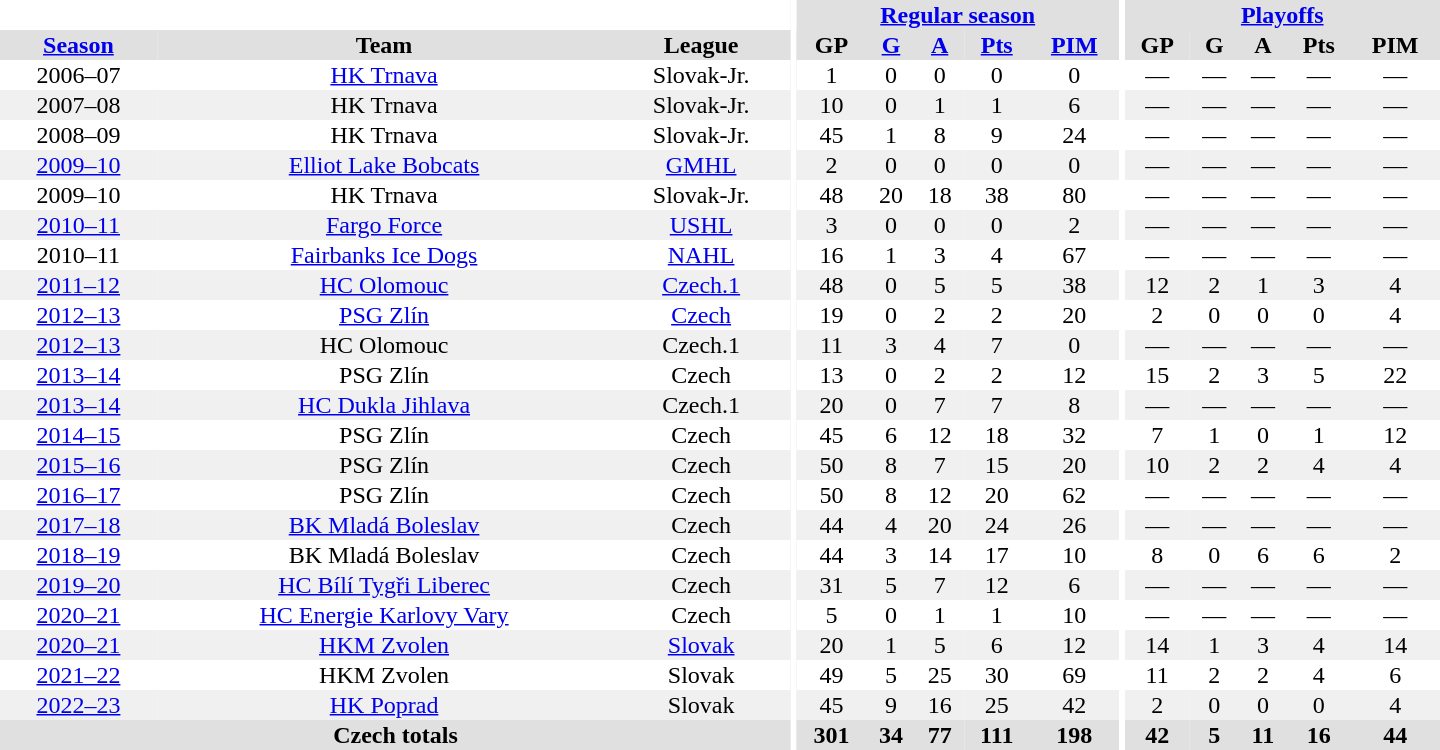<table border="0" cellpadding="1" cellspacing="0" style="text-align:center; width:60em">
<tr bgcolor="#e0e0e0">
<th colspan="3" bgcolor="#ffffff"></th>
<th rowspan="99" bgcolor="#ffffff"></th>
<th colspan="5"><a href='#'>Regular season</a></th>
<th rowspan="99" bgcolor="#ffffff"></th>
<th colspan="5"><a href='#'>Playoffs</a></th>
</tr>
<tr bgcolor="#e0e0e0">
<th><a href='#'>Season</a></th>
<th>Team</th>
<th>League</th>
<th>GP</th>
<th><a href='#'>G</a></th>
<th><a href='#'>A</a></th>
<th><a href='#'>Pts</a></th>
<th><a href='#'>PIM</a></th>
<th>GP</th>
<th>G</th>
<th>A</th>
<th>Pts</th>
<th>PIM</th>
</tr>
<tr>
<td>2006–07</td>
<td><a href='#'>HK Trnava</a></td>
<td>Slovak-Jr.</td>
<td>1</td>
<td>0</td>
<td>0</td>
<td>0</td>
<td>0</td>
<td>—</td>
<td>—</td>
<td>—</td>
<td>—</td>
<td>—</td>
</tr>
<tr bgcolor="#f0f0f0">
<td>2007–08</td>
<td>HK Trnava</td>
<td>Slovak-Jr.</td>
<td>10</td>
<td>0</td>
<td>1</td>
<td>1</td>
<td>6</td>
<td>—</td>
<td>—</td>
<td>—</td>
<td>—</td>
<td>—</td>
</tr>
<tr>
<td>2008–09</td>
<td>HK Trnava</td>
<td>Slovak-Jr.</td>
<td>45</td>
<td>1</td>
<td>8</td>
<td>9</td>
<td>24</td>
<td>—</td>
<td>—</td>
<td>—</td>
<td>—</td>
<td>—</td>
</tr>
<tr bgcolor="#f0f0f0">
<td><a href='#'>2009–10</a></td>
<td><a href='#'>Elliot Lake Bobcats</a></td>
<td><a href='#'>GMHL</a></td>
<td>2</td>
<td>0</td>
<td>0</td>
<td>0</td>
<td>0</td>
<td>—</td>
<td>—</td>
<td>—</td>
<td>—</td>
<td>—</td>
</tr>
<tr>
<td>2009–10</td>
<td>HK Trnava</td>
<td>Slovak-Jr.</td>
<td>48</td>
<td>20</td>
<td>18</td>
<td>38</td>
<td>80</td>
<td>—</td>
<td>—</td>
<td>—</td>
<td>—</td>
<td>—</td>
</tr>
<tr bgcolor="#f0f0f0">
<td><a href='#'>2010–11</a></td>
<td><a href='#'>Fargo Force</a></td>
<td><a href='#'>USHL</a></td>
<td>3</td>
<td>0</td>
<td>0</td>
<td>0</td>
<td>2</td>
<td>—</td>
<td>—</td>
<td>—</td>
<td>—</td>
<td>—</td>
</tr>
<tr>
<td>2010–11</td>
<td><a href='#'>Fairbanks Ice Dogs</a></td>
<td><a href='#'>NAHL</a></td>
<td>16</td>
<td>1</td>
<td>3</td>
<td>4</td>
<td>67</td>
<td>—</td>
<td>—</td>
<td>—</td>
<td>—</td>
<td>—</td>
</tr>
<tr bgcolor="#f0f0f0">
<td><a href='#'>2011–12</a></td>
<td><a href='#'>HC Olomouc</a></td>
<td><a href='#'>Czech.1</a></td>
<td>48</td>
<td>0</td>
<td>5</td>
<td>5</td>
<td>38</td>
<td>12</td>
<td>2</td>
<td>1</td>
<td>3</td>
<td>4</td>
</tr>
<tr>
<td><a href='#'>2012–13</a></td>
<td><a href='#'>PSG Zlín</a></td>
<td><a href='#'>Czech</a></td>
<td>19</td>
<td>0</td>
<td>2</td>
<td>2</td>
<td>20</td>
<td>2</td>
<td>0</td>
<td>0</td>
<td>0</td>
<td>4</td>
</tr>
<tr bgcolor="#f0f0f0">
<td><a href='#'>2012–13</a></td>
<td>HC Olomouc</td>
<td>Czech.1</td>
<td>11</td>
<td>3</td>
<td>4</td>
<td>7</td>
<td>0</td>
<td>—</td>
<td>—</td>
<td>—</td>
<td>—</td>
<td>—</td>
</tr>
<tr>
<td><a href='#'>2013–14</a></td>
<td>PSG Zlín</td>
<td>Czech</td>
<td>13</td>
<td>0</td>
<td>2</td>
<td>2</td>
<td>12</td>
<td>15</td>
<td>2</td>
<td>3</td>
<td>5</td>
<td>22</td>
</tr>
<tr bgcolor="#f0f0f0">
<td><a href='#'>2013–14</a></td>
<td><a href='#'>HC Dukla Jihlava</a></td>
<td>Czech.1</td>
<td>20</td>
<td>0</td>
<td>7</td>
<td>7</td>
<td>8</td>
<td>—</td>
<td>—</td>
<td>—</td>
<td>—</td>
<td>—</td>
</tr>
<tr>
<td><a href='#'>2014–15</a></td>
<td>PSG Zlín</td>
<td>Czech</td>
<td>45</td>
<td>6</td>
<td>12</td>
<td>18</td>
<td>32</td>
<td>7</td>
<td>1</td>
<td>0</td>
<td>1</td>
<td>12</td>
</tr>
<tr bgcolor="#f0f0f0">
<td><a href='#'>2015–16</a></td>
<td>PSG Zlín</td>
<td>Czech</td>
<td>50</td>
<td>8</td>
<td>7</td>
<td>15</td>
<td>20</td>
<td>10</td>
<td>2</td>
<td>2</td>
<td>4</td>
<td>4</td>
</tr>
<tr>
<td><a href='#'>2016–17</a></td>
<td>PSG Zlín</td>
<td>Czech</td>
<td>50</td>
<td>8</td>
<td>12</td>
<td>20</td>
<td>62</td>
<td>—</td>
<td>—</td>
<td>—</td>
<td>—</td>
<td>—</td>
</tr>
<tr bgcolor="#f0f0f0">
<td><a href='#'>2017–18</a></td>
<td><a href='#'>BK Mladá Boleslav</a></td>
<td>Czech</td>
<td>44</td>
<td>4</td>
<td>20</td>
<td>24</td>
<td>26</td>
<td>—</td>
<td>—</td>
<td>—</td>
<td>—</td>
<td>—</td>
</tr>
<tr>
<td><a href='#'>2018–19</a></td>
<td>BK Mladá Boleslav</td>
<td>Czech</td>
<td>44</td>
<td>3</td>
<td>14</td>
<td>17</td>
<td>10</td>
<td>8</td>
<td>0</td>
<td>6</td>
<td>6</td>
<td>2</td>
</tr>
<tr bgcolor="#f0f0f0">
<td><a href='#'>2019–20</a></td>
<td><a href='#'>HC Bílí Tygři Liberec</a></td>
<td>Czech</td>
<td>31</td>
<td>5</td>
<td>7</td>
<td>12</td>
<td>6</td>
<td>—</td>
<td>—</td>
<td>—</td>
<td>—</td>
<td>—</td>
</tr>
<tr>
<td><a href='#'>2020–21</a></td>
<td><a href='#'>HC Energie Karlovy Vary</a></td>
<td>Czech</td>
<td>5</td>
<td>0</td>
<td>1</td>
<td>1</td>
<td>10</td>
<td>—</td>
<td>—</td>
<td>—</td>
<td>—</td>
<td>—</td>
</tr>
<tr bgcolor="#f0f0f0">
<td><a href='#'>2020–21</a></td>
<td><a href='#'>HKM Zvolen</a></td>
<td><a href='#'>Slovak</a></td>
<td>20</td>
<td>1</td>
<td>5</td>
<td>6</td>
<td>12</td>
<td>14</td>
<td>1</td>
<td>3</td>
<td>4</td>
<td>14</td>
</tr>
<tr>
<td><a href='#'>2021–22</a></td>
<td>HKM Zvolen</td>
<td>Slovak</td>
<td>49</td>
<td>5</td>
<td>25</td>
<td>30</td>
<td>69</td>
<td>11</td>
<td>2</td>
<td>2</td>
<td>4</td>
<td>6</td>
</tr>
<tr bgcolor="#f0f0f0">
<td><a href='#'>2022–23</a></td>
<td><a href='#'>HK Poprad</a></td>
<td>Slovak</td>
<td>45</td>
<td>9</td>
<td>16</td>
<td>25</td>
<td>42</td>
<td>2</td>
<td>0</td>
<td>0</td>
<td>0</td>
<td>4</td>
</tr>
<tr bgcolor="#e0e0e0">
<th colspan="3">Czech totals</th>
<th>301</th>
<th>34</th>
<th>77</th>
<th>111</th>
<th>198</th>
<th>42</th>
<th>5</th>
<th>11</th>
<th>16</th>
<th>44</th>
</tr>
</table>
